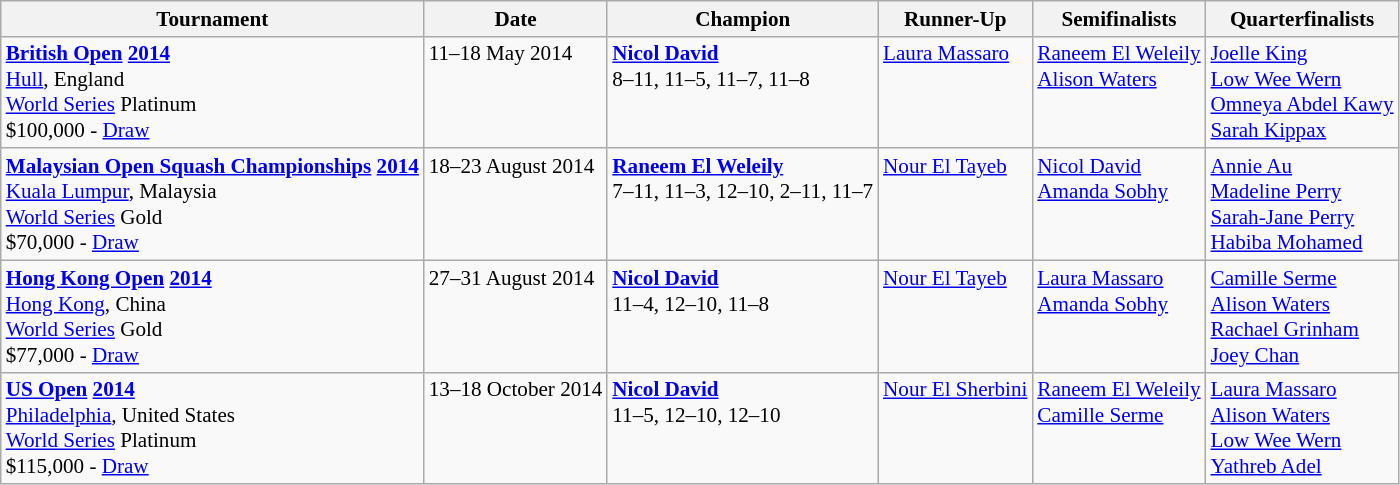<table class="wikitable" style="font-size:88%">
<tr>
<th>Tournament</th>
<th>Date</th>
<th>Champion</th>
<th>Runner-Up</th>
<th>Semifinalists</th>
<th>Quarterfinalists</th>
</tr>
<tr valign=top>
<td><strong><a href='#'>British Open</a> <a href='#'>2014</a></strong><br> <a href='#'>Hull</a>, England<br><a href='#'>World Series</a> Platinum<br>$100,000 - <a href='#'>Draw</a></td>
<td>11–18 May 2014</td>
<td> <strong><a href='#'>Nicol David</a></strong><br>8–11, 11–5, 11–7, 11–8</td>
<td> <a href='#'>Laura Massaro</a></td>
<td> <a href='#'>Raneem El Weleily</a><br> <a href='#'>Alison Waters</a></td>
<td> <a href='#'>Joelle King</a><br> <a href='#'>Low Wee Wern</a><br> <a href='#'>Omneya Abdel Kawy</a><br> <a href='#'>Sarah Kippax</a></td>
</tr>
<tr valign=top>
<td><strong><a href='#'>Malaysian Open Squash Championships</a> <a href='#'>2014</a></strong><br> <a href='#'>Kuala Lumpur</a>, Malaysia<br><a href='#'>World Series</a> Gold<br>$70,000 - <a href='#'>Draw</a></td>
<td>18–23 August 2014</td>
<td> <strong><a href='#'>Raneem El Weleily</a></strong><br>7–11, 11–3, 12–10, 2–11, 11–7</td>
<td> <a href='#'>Nour El Tayeb</a></td>
<td> <a href='#'>Nicol David</a><br>  <a href='#'>Amanda Sobhy</a></td>
<td> <a href='#'>Annie Au</a><br> <a href='#'>Madeline Perry</a><br> <a href='#'>Sarah-Jane Perry</a><br> <a href='#'>Habiba Mohamed</a></td>
</tr>
<tr valign=top>
<td><strong><a href='#'>Hong Kong Open</a> <a href='#'>2014</a></strong><br> <a href='#'>Hong Kong</a>, China<br><a href='#'>World Series</a> Gold<br>$77,000 - <a href='#'>Draw</a></td>
<td>27–31 August 2014</td>
<td> <strong><a href='#'>Nicol David</a></strong><br>11–4, 12–10, 11–8</td>
<td> <a href='#'>Nour El Tayeb</a></td>
<td> <a href='#'>Laura Massaro</a><br> <a href='#'>Amanda Sobhy</a></td>
<td> <a href='#'>Camille Serme</a><br> <a href='#'>Alison Waters</a><br> <a href='#'>Rachael Grinham</a><br> <a href='#'>Joey Chan</a></td>
</tr>
<tr valign=top>
<td><strong><a href='#'>US Open</a> <a href='#'>2014</a></strong><br> <a href='#'>Philadelphia</a>, United States<br><a href='#'>World Series</a> Platinum<br>$115,000 - <a href='#'>Draw</a></td>
<td>13–18 October 2014</td>
<td> <strong><a href='#'>Nicol David</a></strong><br>11–5, 12–10, 12–10</td>
<td>  <a href='#'>Nour El Sherbini</a></td>
<td> <a href='#'>Raneem El Weleily</a><br> <a href='#'>Camille Serme</a></td>
<td> <a href='#'>Laura Massaro</a><br> <a href='#'>Alison Waters</a><br> <a href='#'>Low Wee Wern</a><br> <a href='#'>Yathreb Adel</a></td>
</tr>
</table>
